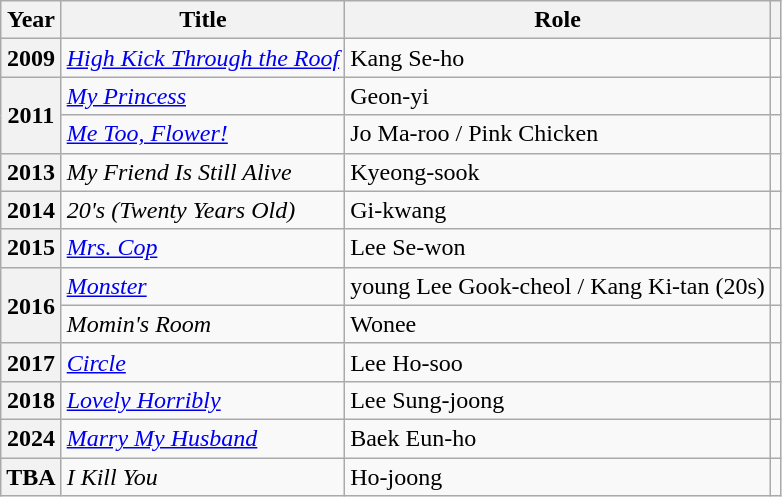<table class="wikitable sortable plainrowheaders">
<tr>
<th scope="col">Year</th>
<th scope="col">Title</th>
<th scope="col">Role</th>
<th scope="col" class="unsortable"></th>
</tr>
<tr>
<th scope="row" rowspan="1">2009</th>
<td><em><a href='#'>High Kick Through the Roof</a></em></td>
<td>Kang Se-ho</td>
<td style="text-align:center"></td>
</tr>
<tr>
<th scope="row"  rowspan="2">2011</th>
<td><em><a href='#'>My Princess</a></em></td>
<td>Geon-yi</td>
<td style="text-align:center"></td>
</tr>
<tr>
<td><em><a href='#'>Me Too, Flower!</a></em></td>
<td>Jo Ma-roo / Pink Chicken</td>
<td style="text-align:center"></td>
</tr>
<tr>
<th scope="row">2013</th>
<td><em>My Friend Is Still Alive</em></td>
<td>Kyeong-sook</td>
<td style="text-align:center"></td>
</tr>
<tr>
<th scope="row">2014</th>
<td><em>20's (Twenty Years Old)</em></td>
<td>Gi-kwang</td>
<td style="text-align:center"></td>
</tr>
<tr>
<th scope="row">2015</th>
<td><em><a href='#'>Mrs. Cop</a></em></td>
<td>Lee Se-won</td>
<td style="text-align:center"></td>
</tr>
<tr>
<th scope="row"  rowspan="2">2016</th>
<td><em><a href='#'>Monster</a></em></td>
<td>young Lee Gook-cheol / Kang Ki-tan (20s)</td>
<td style="text-align:center"></td>
</tr>
<tr>
<td><em>Momin's Room</em></td>
<td>Wonee</td>
<td style="text-align:center"></td>
</tr>
<tr>
<th scope="row">2017</th>
<td><em><a href='#'>Circle</a></em></td>
<td>Lee Ho-soo</td>
<td style="text-align:center"></td>
</tr>
<tr>
<th scope="row">2018</th>
<td><em><a href='#'>Lovely Horribly</a></em></td>
<td>Lee Sung-joong</td>
<td style="text-align:center"></td>
</tr>
<tr>
<th scope="row">2024</th>
<td><em><a href='#'>Marry My Husband</a></em></td>
<td>Baek Eun-ho</td>
<td style="text-align:center"></td>
</tr>
<tr>
<th>TBA</th>
<td><em>I Kill You</em></td>
<td>Ho-joong</td>
<td></td>
</tr>
</table>
